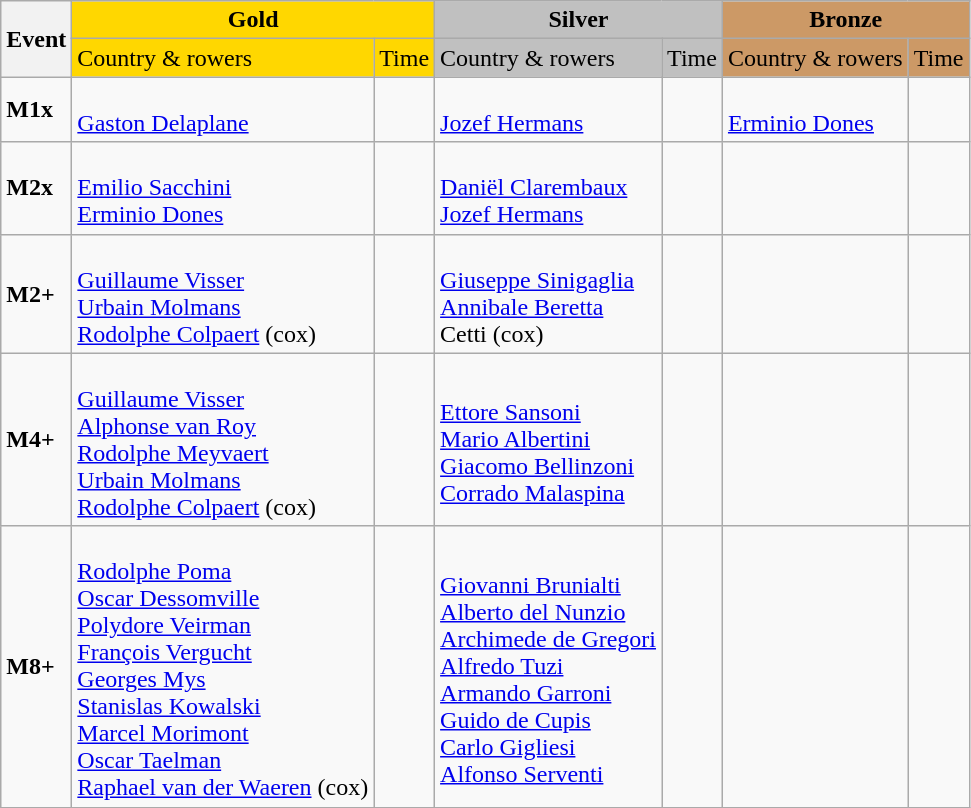<table class="wikitable">
<tr>
<th rowspan="2">Event</th>
<th colspan="2" style="background:gold;">Gold</th>
<th colspan="2" style="background:silver;">Silver</th>
<th colspan="2" style="background:#c96;">Bronze</th>
</tr>
<tr>
<td style="background:gold;">Country & rowers</td>
<td style="background:gold;">Time</td>
<td style="background:silver;">Country & rowers</td>
<td style="background:silver;">Time</td>
<td style="background:#c96;">Country & rowers</td>
<td style="background:#c96;">Time</td>
</tr>
<tr>
<td><strong>M1x</strong></td>
<td> <br> <a href='#'>Gaston Delaplane</a></td>
<td></td>
<td> <br> <a href='#'>Jozef Hermans</a></td>
<td></td>
<td> <br> <a href='#'>Erminio Dones</a></td>
<td></td>
</tr>
<tr>
<td><strong>M2x</strong></td>
<td> <br> <a href='#'>Emilio Sacchini</a> <br> <a href='#'>Erminio Dones</a></td>
<td></td>
<td> <br> <a href='#'>Daniël Clarembaux</a> <br> <a href='#'>Jozef Hermans</a></td>
<td></td>
<td></td>
<td></td>
</tr>
<tr>
<td><strong>M2+</strong></td>
<td> <br> <a href='#'>Guillaume Visser</a> <br> <a href='#'>Urbain Molmans</a> <br> <a href='#'>Rodolphe Colpaert</a> (cox)</td>
<td></td>
<td> <br> <a href='#'>Giuseppe Sinigaglia</a> <br> <a href='#'>Annibale Beretta</a> <br> Cetti (cox)</td>
<td></td>
<td></td>
<td></td>
</tr>
<tr>
<td><strong>M4+</strong></td>
<td> <br> <a href='#'>Guillaume Visser</a> <br> <a href='#'>Alphonse van Roy</a> <br> <a href='#'>Rodolphe Meyvaert</a> <br> <a href='#'>Urbain Molmans</a> <br> <a href='#'>Rodolphe Colpaert</a> (cox)</td>
<td></td>
<td> <br> <a href='#'>Ettore Sansoni</a> <br> <a href='#'>Mario Albertini</a> <br> <a href='#'>Giacomo Bellinzoni</a> <br> <a href='#'>Corrado Malaspina</a></td>
<td></td>
<td></td>
<td></td>
</tr>
<tr>
<td><strong>M8+</strong></td>
<td> <br> <a href='#'>Rodolphe Poma</a> <br> <a href='#'>Oscar Dessomville</a> <br> <a href='#'>Polydore Veirman</a> <br> <a href='#'>François Vergucht</a> <br> <a href='#'>Georges Mys</a> <br> <a href='#'>Stanislas Kowalski</a> <br> <a href='#'>Marcel Morimont</a> <br> <a href='#'>Oscar Taelman</a> <br> <a href='#'>Raphael van der Waeren</a> (cox)</td>
<td></td>
<td> <br> <a href='#'>Giovanni Brunialti</a> <br> <a href='#'>Alberto del Nunzio</a> <br> <a href='#'>Archimede de Gregori</a> <br> <a href='#'>Alfredo Tuzi</a> <br> <a href='#'>Armando Garroni</a> <br> <a href='#'>Guido de Cupis</a> <br> <a href='#'>Carlo Gigliesi</a> <br> <a href='#'>Alfonso Serventi</a></td>
<td></td>
<td></td>
<td></td>
</tr>
</table>
